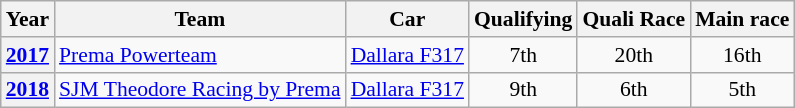<table class="wikitable" style="text-align:center; font-size:90%">
<tr>
<th>Year</th>
<th>Team</th>
<th>Car</th>
<th>Qualifying</th>
<th>Quali Race</th>
<th>Main race</th>
</tr>
<tr>
<th><a href='#'>2017</a></th>
<td align="left" nowrap> <a href='#'>Prema Powerteam</a></td>
<td align="left" nowrap><a href='#'>Dallara F317</a></td>
<td>7th</td>
<td>20th</td>
<td>16th</td>
</tr>
<tr>
<th><a href='#'>2018</a></th>
<td align="left" nowrap> <a href='#'>SJM Theodore Racing by Prema</a></td>
<td align="left" nowrap><a href='#'>Dallara F317</a></td>
<td>9th</td>
<td>6th</td>
<td>5th</td>
</tr>
</table>
